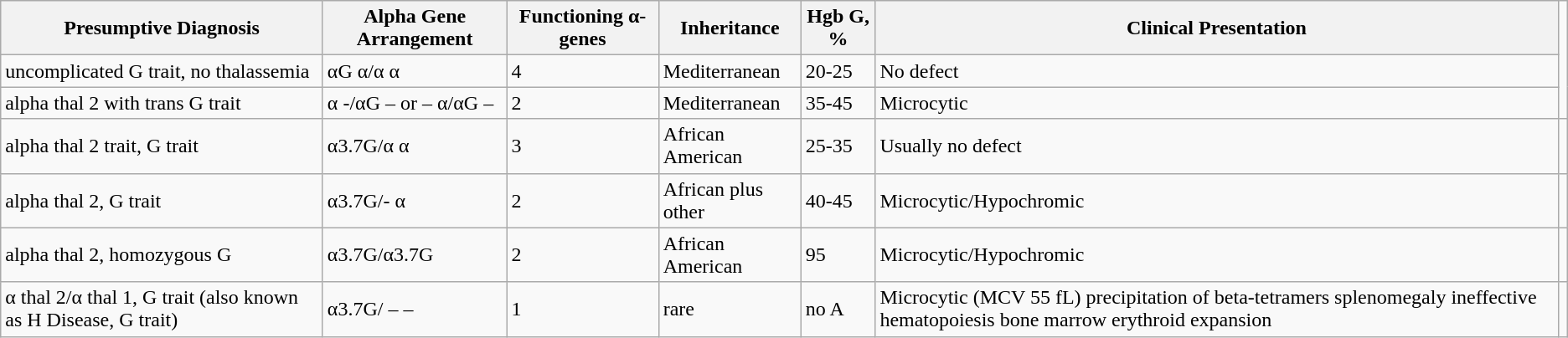<table class="wikitable">
<tr>
<th>Presumptive Diagnosis</th>
<th>Alpha Gene Arrangement</th>
<th>Functioning α-genes</th>
<th>Inheritance</th>
<th>Hgb G, %</th>
<th>Clinical Presentation</th>
</tr>
<tr>
<td>uncomplicated G trait, no thalassemia</td>
<td>αG α/α α</td>
<td>4</td>
<td>Mediterranean</td>
<td>20-25</td>
<td>No defect</td>
</tr>
<tr>
<td>alpha thal 2 with trans G trait</td>
<td>α -/αG – or – α/αG –</td>
<td>2</td>
<td>Mediterranean</td>
<td>35-45</td>
<td>Microcytic</td>
</tr>
<tr>
<td>alpha thal 2 trait, G trait</td>
<td>α3.7G/α α</td>
<td>3</td>
<td>African American</td>
<td>25-35</td>
<td>Usually no defect</td>
<td></td>
</tr>
<tr>
<td>alpha thal 2, G trait</td>
<td>α3.7G/- α</td>
<td>2</td>
<td>African plus other</td>
<td>40-45</td>
<td>Microcytic/Hypochromic</td>
</tr>
<tr>
<td>alpha thal 2, homozygous G</td>
<td>α3.7G/α3.7G</td>
<td>2</td>
<td>African American</td>
<td>95</td>
<td>Microcytic/Hypochromic</td>
<td></td>
</tr>
<tr>
<td>α thal 2/α thal 1, G trait (also known as H Disease, G trait)</td>
<td>α3.7G/ – –</td>
<td>1</td>
<td>rare</td>
<td>no A</td>
<td>Microcytic (MCV 55 fL) precipitation of beta-tetramers splenomegaly ineffective hematopoiesis bone marrow erythroid expansion</td>
</tr>
</table>
